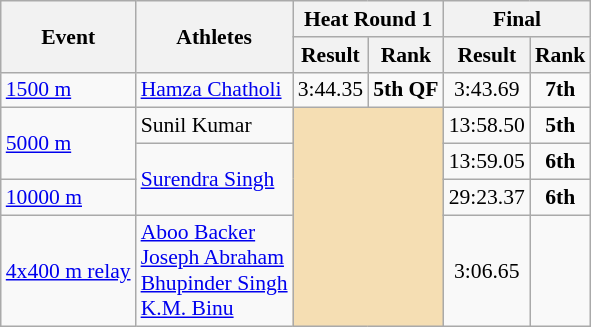<table class=wikitable style="font-size:90%">
<tr>
<th rowspan=2>Event</th>
<th rowspan=2>Athletes</th>
<th colspan=2>Heat Round 1</th>
<th colspan=2>Final</th>
</tr>
<tr>
<th>Result</th>
<th>Rank</th>
<th>Result</th>
<th>Rank</th>
</tr>
<tr>
<td><a href='#'>1500 m</a></td>
<td><a href='#'>Hamza Chatholi</a></td>
<td style="text-align:center">3:44.35</td>
<td style="text-align:center"><strong>5th QF</strong></td>
<td style="text-align:center">3:43.69</td>
<td style="text-align:center"><strong>7th</strong></td>
</tr>
<tr>
<td rowspan=2><a href='#'>5000 m</a></td>
<td>Sunil Kumar</td>
<td rowspan=4 colspan="2" style="text-align:center; background:wheat;"></td>
<td style="text-align:center">13:58.50</td>
<td style="text-align:center"><strong>5th</strong></td>
</tr>
<tr>
<td rowspan=2><a href='#'>Surendra Singh</a></td>
<td style="text-align:center">13:59.05</td>
<td style="text-align:center"><strong>6th</strong></td>
</tr>
<tr>
<td><a href='#'>10000 m</a></td>
<td style="text-align:center">29:23.37</td>
<td style="text-align:center"><strong>6th</strong></td>
</tr>
<tr>
<td><a href='#'>4x400 m relay</a></td>
<td><a href='#'>Aboo Backer</a><br><a href='#'>Joseph Abraham</a><br><a href='#'>Bhupinder Singh</a><br><a href='#'>K.M. Binu</a></td>
<td style="text-align:center">3:06.65</td>
<td style="text-align:center"></td>
</tr>
</table>
